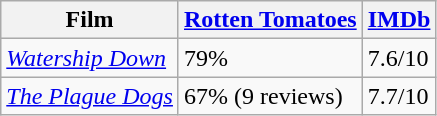<table class="wikitable sortable">
<tr>
<th>Film</th>
<th><a href='#'>Rotten Tomatoes</a></th>
<th><a href='#'>IMDb</a></th>
</tr>
<tr>
<td><em><a href='#'>Watership Down</a></em></td>
<td>79%</td>
<td>7.6/10</td>
</tr>
<tr>
<td><em><a href='#'>The Plague Dogs</a></em></td>
<td>67% (9 reviews)</td>
<td>7.7/10</td>
</tr>
</table>
